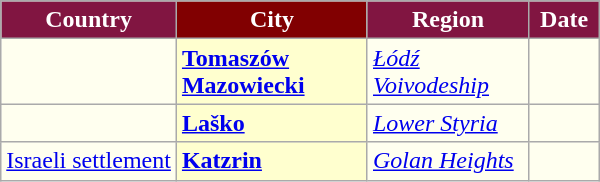<table class="wikitable" "text-align:left;font-size:100%;"|>
<tr>
<th style="background: #811541; color: #FFFFFF" !>Country</th>
<th style="background: #810001; color: #FFFFFF" !  width="120">City</th>
<th style="background: #811541; color: #FFFFFF" !  width="100">Region</th>
<th style="background: #811541; color: #FFFFFF" !  width="40">Date</th>
</tr>
<tr>
<td ! style="background: #FFFFEF; color: #000000" !></td>
<td ! style="background: #FFFFCF; color: #000000" !><strong><a href='#'>Tomaszów Mazowiecki</a></strong></td>
<td ! style="background: #FFFFEF; color: #000000" !><em><a href='#'>Łódź Voivodeship</a></em></td>
<td ! style="background: #FFFFEF; color: #000000" !></td>
</tr>
<tr>
<td ! style="background: #FFFFEF; color: #000000" !></td>
<td ! style="background: #FFFFCF; color: #000000" !><strong><a href='#'>Laško</a></strong></td>
<td ! style="background: #FFFFEF; color: #000000" !><em><a href='#'>Lower Styria</a></em></td>
<td ! style="background: #FFFFEF; color: #000000" !></td>
</tr>
<tr>
<td ! style="background: #FFFFEF; color: #000000" !><a href='#'>Israeli settlement</a></td>
<td ! style="background: #FFFFCF; color: #000000" !><strong><a href='#'>Katzrin</a></strong></td>
<td ! style="background: #FFFFEF; color: #000000" !><em><a href='#'>Golan Heights</a></em></td>
<td ! style="background: #FFFFEF; color: #000000" !></td>
</tr>
</table>
